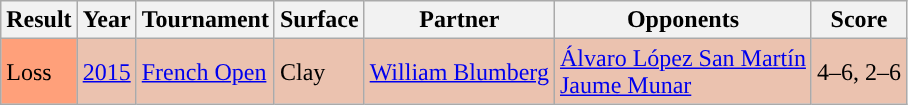<table class="wikitable">
<tr>
<th>Result</th>
<th>Year</th>
<th>Tournament</th>
<th>Surface</th>
<th>Partner</th>
<th>Opponents</th>
<th class="unsortable">Score</th>
</tr>
<tr style="background:#ebc2af;">
<td bgcolor=ffa07a>Loss</td>
<td><a href='#'>2015</a></td>
<td><a href='#'>French Open</a></td>
<td>Clay</td>
<td> <a href='#'>William Blumberg</a></td>
<td> <a href='#'>Álvaro López San Martín</a> <br>  <a href='#'>Jaume Munar</a></td>
<td>4–6, 2–6</td>
</tr>
</table>
